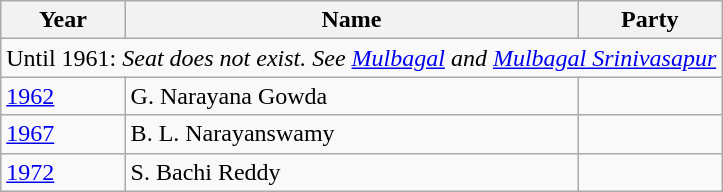<table class="wikitable sortable">
<tr>
<th>Year</th>
<th>Name</th>
<th colspan=2>Party</th>
</tr>
<tr>
<td colspan=4 align="center">Until 1961: <em>Seat does not exist. See <a href='#'>Mulbagal</a> and <a href='#'>Mulbagal Srinivasapur</a></em></td>
</tr>
<tr>
<td><a href='#'>1962</a></td>
<td>G. Narayana Gowda</td>
<td></td>
</tr>
<tr>
<td><a href='#'>1967</a></td>
<td>B. L. Narayanswamy</td>
<td></td>
</tr>
<tr>
<td><a href='#'>1972</a></td>
<td>S. Bachi Reddy</td>
<td></td>
</tr>
</table>
